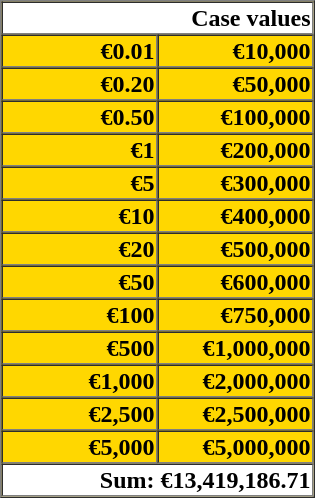<table border=1 cellspacing=0 cellpadding=1 style="background:gold;text-align:right">
<tr>
<th colspan=2 style="background:white">Case values</th>
</tr>
<tr>
<td width=100px><strong>€0.01</strong></td>
<td width=100px><strong>€10,000</strong></td>
</tr>
<tr>
<td><strong>€0.20</strong></td>
<td><strong>€50,000</strong></td>
</tr>
<tr>
<td><strong>€0.50</strong></td>
<td><strong>€100,000</strong></td>
</tr>
<tr>
<td><strong>€1</strong></td>
<td><strong>€200,000</strong></td>
</tr>
<tr>
<td><strong>€5</strong></td>
<td><strong>€300,000</strong></td>
</tr>
<tr>
<td><strong>€10</strong></td>
<td><strong>€400,000</strong></td>
</tr>
<tr>
<td><strong>€20</strong></td>
<td><strong>€500,000</strong></td>
</tr>
<tr>
<td><strong>€50</strong></td>
<td><strong>€600,000</strong></td>
</tr>
<tr>
<td><strong>€100</strong></td>
<td><strong>€750,000</strong></td>
</tr>
<tr>
<td><strong>€500</strong></td>
<td><strong>€1,000,000</strong></td>
</tr>
<tr>
<td><strong>€1,000</strong></td>
<td><strong>€2,000,000</strong></td>
</tr>
<tr>
<td><strong>€2,500</strong></td>
<td><strong>€2,500,000</strong></td>
</tr>
<tr>
<td><strong>€5,000</strong></td>
<td><strong>€5,000,000</strong></td>
</tr>
<tr>
<th colspan=2 style="background:white">Sum: €13,419,186.71</th>
</tr>
</table>
